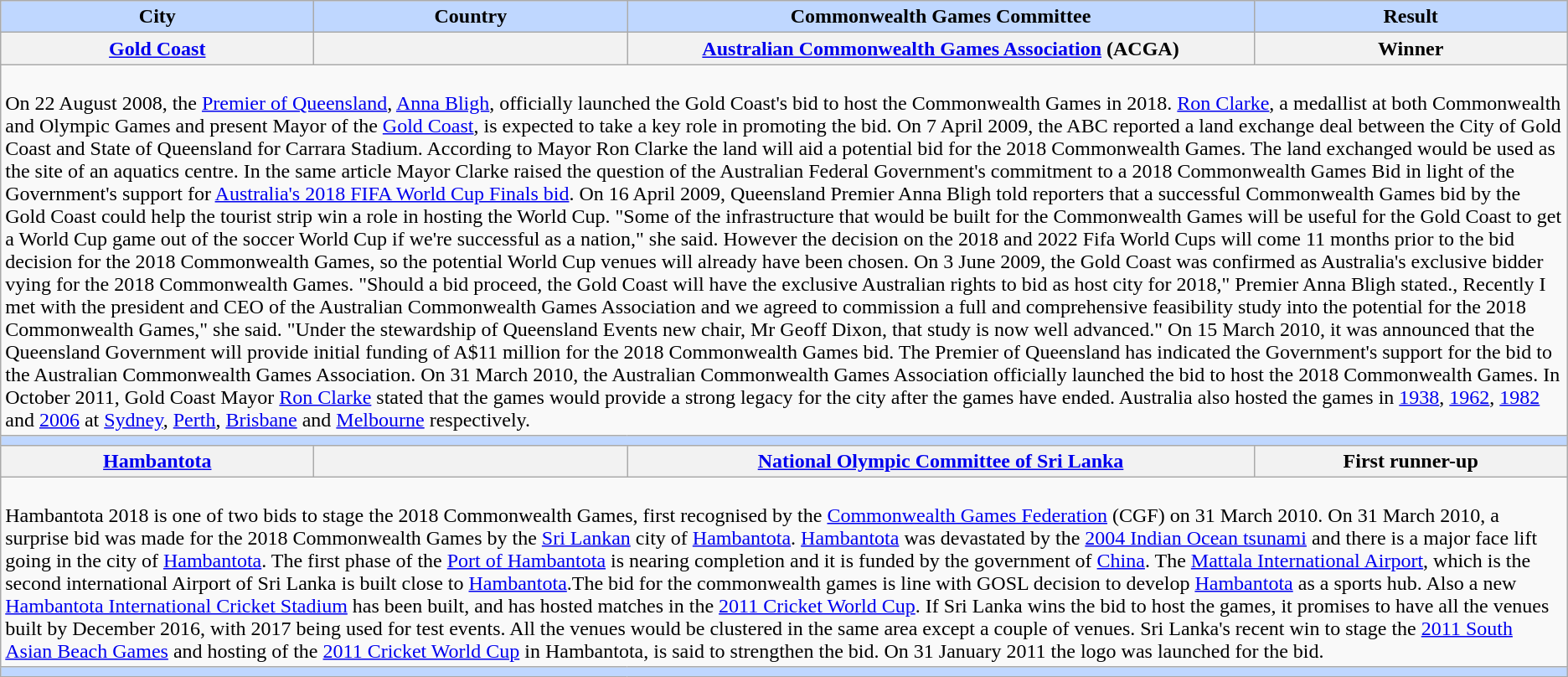<table class="wikitable plainrowheaders">
<tr>
<th style="background-color: #BFD7FF" width="20%">City</th>
<th style="background-color: #BFD7FF" width="20%">Country</th>
<th style="background-color: #BFD7FF" width="40%">Commonwealth Games Committee</th>
<th style="background-color: #BFD7FF" width="20%">Result</th>
</tr>
<tr>
<th style="text-align:center" scope="row"><strong><a href='#'>Gold Coast</a></strong></th>
<th scope="row"></th>
<th style="text-align:center" scope="row"><a href='#'>Australian Commonwealth Games Association</a> (ACGA)</th>
<th style="text-align:center" scope="row">Winner</th>
</tr>
<tr>
<td colspan="4" style="text-align: left"><br>On 22 August 2008, the <a href='#'>Premier of Queensland</a>, <a href='#'>Anna Bligh</a>, officially launched the Gold Coast's bid to host the Commonwealth Games in 2018. <a href='#'>Ron Clarke</a>, a medallist at both Commonwealth and Olympic Games and present Mayor of the <a href='#'>Gold Coast</a>, is expected to take a key role in promoting the bid. On 7 April 2009, the ABC reported a land exchange deal between the City of Gold Coast and State of Queensland for Carrara Stadium. According to Mayor Ron Clarke the land will aid a potential bid for the 2018 Commonwealth Games. The land exchanged would be used as the site of an aquatics centre. In the same article Mayor Clarke raised the question of the Australian Federal Government's commitment to a 2018 Commonwealth Games Bid in light of the Government's support for <a href='#'>Australia's 2018 FIFA World Cup Finals bid</a>. On 16 April 2009, Queensland Premier Anna Bligh told reporters that a successful Commonwealth Games bid by the Gold Coast could help the tourist strip win a role in hosting the World Cup. "Some of the infrastructure that would be built for the Commonwealth Games will be useful for the Gold Coast to get a World Cup game out of the soccer World Cup if we're successful as a nation," she said. However the decision on the 2018 and 2022 Fifa World Cups will come 11 months prior to the bid decision for the 2018 Commonwealth Games, so the potential World Cup venues will already have been chosen. On 3 June 2009, the Gold Coast was confirmed as Australia's exclusive bidder vying for the 2018 Commonwealth Games. "Should a bid proceed, the Gold Coast will have the exclusive Australian rights to bid as host city for 2018," Premier Anna Bligh stated., Recently I met with the president and CEO of the Australian Commonwealth Games Association and we agreed to commission a full and comprehensive feasibility study into the potential for the 2018 Commonwealth Games," she said. "Under the stewardship of Queensland Events new chair, Mr Geoff Dixon, that study is now well advanced." On 15 March 2010, it was announced that the Queensland Government will provide initial funding of A$11 million for the 2018 Commonwealth Games bid. The Premier of Queensland has indicated the Government's support for the bid to the Australian Commonwealth Games Association. On 31 March 2010, the Australian Commonwealth Games Association officially launched the bid to host the 2018 Commonwealth Games. In October 2011, Gold Coast Mayor <a href='#'>Ron Clarke</a> stated that the games would provide a strong legacy for the city after the games have ended. Australia also hosted the games in <a href='#'>1938</a>, <a href='#'>1962</a>, <a href='#'>1982</a> and <a href='#'>2006</a> at <a href='#'>Sydney</a>, <a href='#'>Perth</a>, <a href='#'>Brisbane</a> and <a href='#'>Melbourne</a> respectively.</td>
</tr>
<tr>
<th colspan="6" style="background-color: #BFD7FF"></th>
</tr>
<tr>
<th style="text-align:center" scope="row"><strong><a href='#'>Hambantota</a></strong></th>
<th scope="row"></th>
<th style="text-align:center" scope="row"><a href='#'>National Olympic Committee of Sri Lanka</a></th>
<th style="text-align:center" scope="row">First runner-up</th>
</tr>
<tr>
<td colspan="4" style="text-align: left"><br>Hambantota 2018 is one of two bids to stage the 2018 Commonwealth Games, first recognised by the <a href='#'>Commonwealth Games Federation</a> (CGF) on 31 March 2010.
On 31 March 2010, a surprise bid was made for the 2018 Commonwealth Games by the <a href='#'>Sri Lankan</a> city of <a href='#'>Hambantota</a>. <a href='#'>Hambantota</a> was devastated by the <a href='#'>2004 Indian Ocean tsunami</a> and there is a major face lift going in the city of <a href='#'>Hambantota</a>. The first phase of the <a href='#'>Port of Hambantota</a> is nearing completion and it is funded by the government of <a href='#'>China</a>. The <a href='#'>Mattala International Airport</a>, which is the second international Airport of Sri Lanka is built close to <a href='#'>Hambantota</a>.The bid for the commonwealth games is line with GOSL decision to develop <a href='#'>Hambantota</a> as a sports hub. Also a new <a href='#'>Hambantota International Cricket Stadium</a> has been built, and has hosted matches in the <a href='#'>2011 Cricket World Cup</a>. If Sri Lanka wins the bid to host the games, it promises to have all the venues built by December 2016, with 2017 being used for test events. All the venues would be clustered in the same area except a couple of venues. Sri Lanka's recent win to stage the <a href='#'>2011 South Asian Beach Games</a> and hosting of the <a href='#'>2011 Cricket World Cup</a> in Hambantota, is said to strengthen the bid. On 31 January 2011 the logo was launched for the bid.</td>
</tr>
<tr>
<th colspan="6" style="background-color: #BFD7FF"></th>
</tr>
</table>
